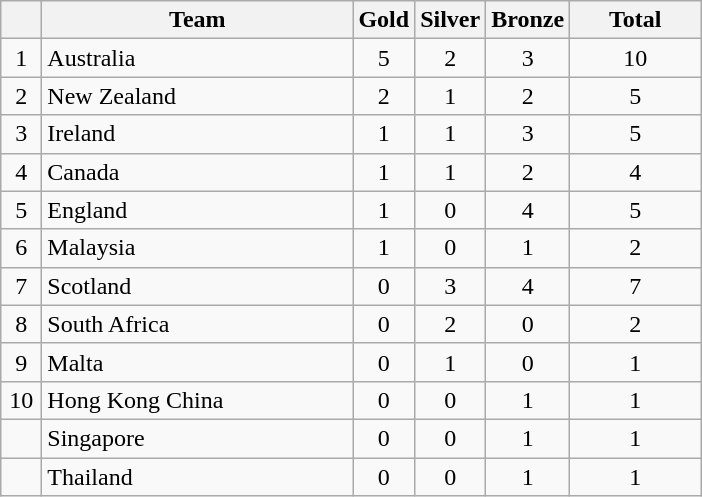<table class="wikitable" style="font-size: 100%">
<tr>
<th width="20"></th>
<th width="200">Team</th>
<th width="20">Gold</th>
<th width="20">Silver</th>
<th width="20">Bronze</th>
<th width="80">Total</th>
</tr>
<tr align="center">
<td>1</td>
<td align="left"> Australia</td>
<td>5</td>
<td>2</td>
<td>3</td>
<td>10</td>
</tr>
<tr align="center">
<td>2</td>
<td align="left"> New Zealand</td>
<td>2</td>
<td>1</td>
<td>2</td>
<td>5</td>
</tr>
<tr align="center">
<td>3</td>
<td align="left"> Ireland</td>
<td>1</td>
<td>1</td>
<td>3</td>
<td>5</td>
</tr>
<tr align="center">
<td>4</td>
<td align="left"> Canada</td>
<td>1</td>
<td>1</td>
<td>2</td>
<td>4</td>
</tr>
<tr align="center">
<td>5</td>
<td align="left"> England</td>
<td>1</td>
<td>0</td>
<td>4</td>
<td>5</td>
</tr>
<tr align="center">
<td>6</td>
<td align="left"> Malaysia</td>
<td>1</td>
<td>0</td>
<td>1</td>
<td>2</td>
</tr>
<tr align="center">
<td>7</td>
<td align="left"> Scotland</td>
<td>0</td>
<td>3</td>
<td>4</td>
<td>7</td>
</tr>
<tr align="center">
<td>8</td>
<td align="left"> South Africa</td>
<td>0</td>
<td>2</td>
<td>0</td>
<td>2</td>
</tr>
<tr align="center">
<td>9</td>
<td align="left"> Malta</td>
<td>0</td>
<td>1</td>
<td>0</td>
<td>1</td>
</tr>
<tr align="center">
<td>10</td>
<td align="left"> Hong Kong China</td>
<td>0</td>
<td>0</td>
<td>1</td>
<td>1</td>
</tr>
<tr align="center">
<td></td>
<td align="left"> Singapore</td>
<td>0</td>
<td>0</td>
<td>1</td>
<td>1</td>
</tr>
<tr align="center">
<td></td>
<td align="left"> Thailand</td>
<td>0</td>
<td>0</td>
<td>1</td>
<td>1</td>
</tr>
</table>
